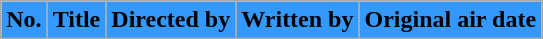<table class="wikitable plainrowheaders" style="background:#fff;">
<tr>
<th style="background:#39f;">No.</th>
<th style="background:#39f;">Title</th>
<th style="background:#39f;">Directed by</th>
<th style="background:#39f;">Written by</th>
<th style="background:#39f;">Original air date<br>

</th>
</tr>
</table>
